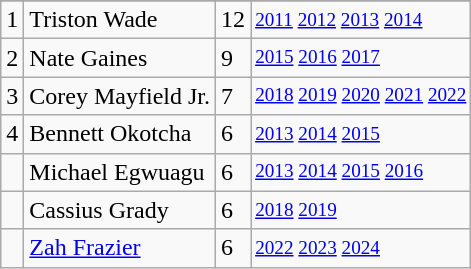<table class="wikitable">
<tr>
</tr>
<tr>
<td>1</td>
<td>Triston Wade</td>
<td>12</td>
<td style="font-size:80%;"><a href='#'>2011</a> <a href='#'>2012</a> <a href='#'>2013</a> <a href='#'>2014</a></td>
</tr>
<tr>
<td>2</td>
<td>Nate Gaines</td>
<td>9</td>
<td style="font-size:80%;"><a href='#'>2015</a> <a href='#'>2016</a> <a href='#'>2017</a></td>
</tr>
<tr>
<td>3</td>
<td>Corey Mayfield Jr.</td>
<td>7</td>
<td style="font-size:80%;"><a href='#'>2018</a> <a href='#'>2019</a> <a href='#'>2020</a> <a href='#'>2021</a> <a href='#'>2022</a></td>
</tr>
<tr>
<td>4</td>
<td>Bennett Okotcha</td>
<td>6</td>
<td style="font-size:80%;"><a href='#'>2013</a> <a href='#'>2014</a> <a href='#'>2015</a></td>
</tr>
<tr>
<td></td>
<td>Michael Egwuagu</td>
<td>6</td>
<td style="font-size:80%;"><a href='#'>2013</a> <a href='#'>2014</a> <a href='#'>2015</a> <a href='#'>2016</a></td>
</tr>
<tr>
<td></td>
<td>Cassius Grady</td>
<td>6</td>
<td style="font-size:80%;"><a href='#'>2018</a> <a href='#'>2019</a></td>
</tr>
<tr>
<td></td>
<td><a href='#'>Zah Frazier</a></td>
<td>6</td>
<td style="font-size:80%;"><a href='#'>2022</a> <a href='#'>2023</a> <a href='#'>2024</a></td>
</tr>
</table>
